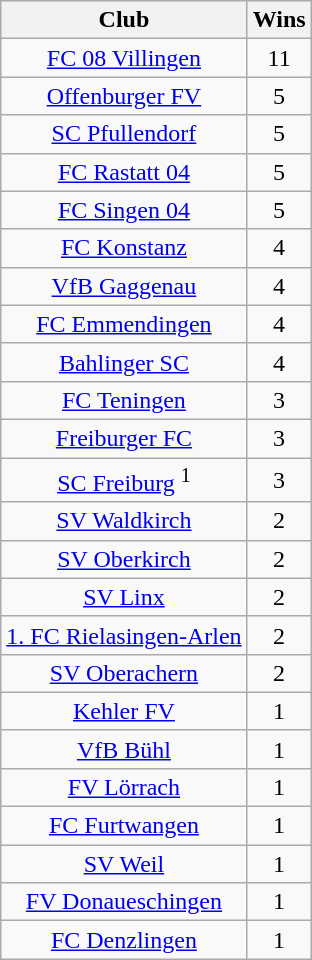<table class="wikitable">
<tr>
<th>Club</th>
<th>Wins</th>
</tr>
<tr align="center">
<td><a href='#'>FC 08 Villingen</a></td>
<td>11</td>
</tr>
<tr align="center">
<td><a href='#'>Offenburger FV</a></td>
<td>5</td>
</tr>
<tr align="center">
<td><a href='#'>SC Pfullendorf</a></td>
<td>5</td>
</tr>
<tr align="center">
<td><a href='#'>FC Rastatt 04</a></td>
<td>5</td>
</tr>
<tr align="center">
<td><a href='#'>FC Singen 04</a></td>
<td>5</td>
</tr>
<tr align="center">
<td><a href='#'>FC Konstanz</a></td>
<td>4</td>
</tr>
<tr align="center">
<td><a href='#'>VfB Gaggenau</a></td>
<td>4</td>
</tr>
<tr align="center">
<td><a href='#'>FC Emmendingen</a></td>
<td>4</td>
</tr>
<tr align="center">
<td><a href='#'>Bahlinger SC</a></td>
<td>4</td>
</tr>
<tr align="center">
<td><a href='#'>FC Teningen</a></td>
<td>3</td>
</tr>
<tr align="center">
<td><a href='#'>Freiburger FC</a></td>
<td>3</td>
</tr>
<tr align="center">
<td><a href='#'>SC Freiburg</a> <sup>1</sup></td>
<td>3</td>
</tr>
<tr align="center">
<td><a href='#'>SV Waldkirch</a></td>
<td>2</td>
</tr>
<tr align="center">
<td><a href='#'>SV Oberkirch</a></td>
<td>2</td>
</tr>
<tr align="center">
<td><a href='#'>SV Linx</a></td>
<td>2</td>
</tr>
<tr align="center">
<td><a href='#'>1. FC Rielasingen-Arlen</a></td>
<td>2</td>
</tr>
<tr align="center">
<td><a href='#'>SV Oberachern</a></td>
<td>2</td>
</tr>
<tr align="center">
<td><a href='#'>Kehler FV</a></td>
<td>1</td>
</tr>
<tr align="center">
<td><a href='#'>VfB Bühl</a></td>
<td>1</td>
</tr>
<tr align="center">
<td><a href='#'>FV Lörrach</a></td>
<td>1</td>
</tr>
<tr align="center">
<td><a href='#'>FC Furtwangen</a></td>
<td>1</td>
</tr>
<tr align="center">
<td><a href='#'>SV Weil</a></td>
<td>1</td>
</tr>
<tr align="center">
<td><a href='#'>FV Donaueschingen</a></td>
<td>1</td>
</tr>
<tr align="center">
<td><a href='#'>FC Denzlingen</a></td>
<td>1</td>
</tr>
</table>
